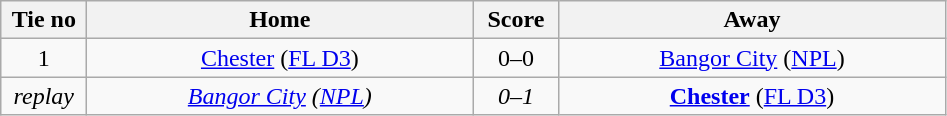<table class="wikitable" style="text-align:center">
<tr>
<th width=50>Tie no</th>
<th width=250>Home</th>
<th width=50>Score</th>
<th width=250>Away</th>
</tr>
<tr>
<td>1</td>
<td><a href='#'>Chester</a> (<a href='#'>FL D3</a>)</td>
<td>0–0</td>
<td><a href='#'>Bangor City</a> (<a href='#'>NPL</a>)</td>
</tr>
<tr>
<td><em>replay</em></td>
<td><em><a href='#'>Bangor City</a> (<a href='#'>NPL</a>)</em></td>
<td><em>0–1</em></td>
<td><strong><a href='#'>Chester</a></strong> (<a href='#'>FL D3</a>)</td>
</tr>
</table>
